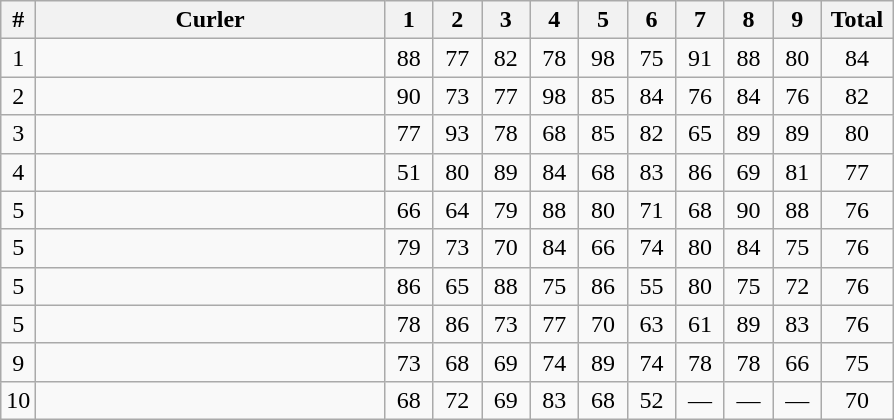<table class="wikitable sortable" style="text-align:center">
<tr>
<th>#</th>
<th width=225>Curler</th>
<th width=25>1</th>
<th width=25>2</th>
<th width=25>3</th>
<th width=25>4</th>
<th width=25>5</th>
<th width=25>6</th>
<th width=25>7</th>
<th width=25>8</th>
<th width=25>9</th>
<th width=40>Total</th>
</tr>
<tr>
<td>1</td>
<td align=left></td>
<td>88</td>
<td>77</td>
<td>82</td>
<td>78</td>
<td>98</td>
<td>75</td>
<td>91</td>
<td>88</td>
<td>80</td>
<td>84</td>
</tr>
<tr>
<td>2</td>
<td align=left></td>
<td>90</td>
<td>73</td>
<td>77</td>
<td>98</td>
<td>85</td>
<td>84</td>
<td>76</td>
<td>84</td>
<td>76</td>
<td>82</td>
</tr>
<tr>
<td>3</td>
<td align=left></td>
<td>77</td>
<td>93</td>
<td>78</td>
<td>68</td>
<td>85</td>
<td>82</td>
<td>65</td>
<td>89</td>
<td>89</td>
<td>80</td>
</tr>
<tr>
<td>4</td>
<td align=left></td>
<td>51</td>
<td>80</td>
<td>89</td>
<td>84</td>
<td>68</td>
<td>83</td>
<td>86</td>
<td>69</td>
<td>81</td>
<td>77</td>
</tr>
<tr>
<td>5</td>
<td align=left></td>
<td>66</td>
<td>64</td>
<td>79</td>
<td>88</td>
<td>80</td>
<td>71</td>
<td>68</td>
<td>90</td>
<td>88</td>
<td>76</td>
</tr>
<tr>
<td>5</td>
<td align=left></td>
<td>79</td>
<td>73</td>
<td>70</td>
<td>84</td>
<td>66</td>
<td>74</td>
<td>80</td>
<td>84</td>
<td>75</td>
<td>76</td>
</tr>
<tr>
<td>5</td>
<td align=left></td>
<td>86</td>
<td>65</td>
<td>88</td>
<td>75</td>
<td>86</td>
<td>55</td>
<td>80</td>
<td>75</td>
<td>72</td>
<td>76</td>
</tr>
<tr>
<td>5</td>
<td align=left></td>
<td>78</td>
<td>86</td>
<td>73</td>
<td>77</td>
<td>70</td>
<td>63</td>
<td>61</td>
<td>89</td>
<td>83</td>
<td>76</td>
</tr>
<tr>
<td>9</td>
<td align=left></td>
<td>73</td>
<td>68</td>
<td>69</td>
<td>74</td>
<td>89</td>
<td>74</td>
<td>78</td>
<td>78</td>
<td>66</td>
<td>75</td>
</tr>
<tr>
<td>10</td>
<td align=left></td>
<td>68</td>
<td>72</td>
<td>69</td>
<td>83</td>
<td>68</td>
<td>52</td>
<td>—</td>
<td>—</td>
<td>—</td>
<td>70</td>
</tr>
</table>
